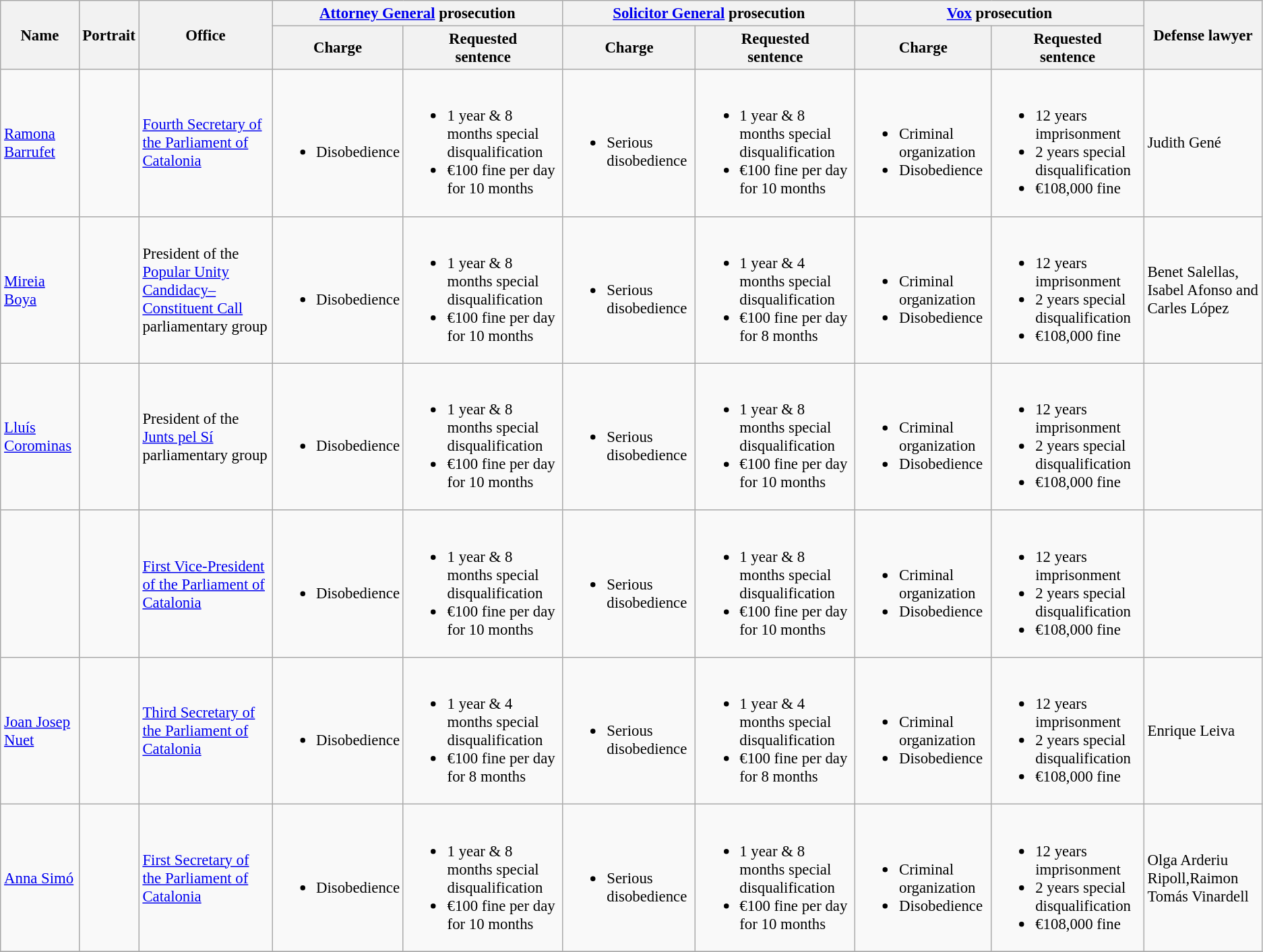<table class="wikitable plainrowheaders sortable" style="font-size:95%; text-align:left;">
<tr>
<th rowspan=2>Name</th>
<th rowspan=2>Portrait</th>
<th rowspan=2>Office</th>
<th colspan=2><a href='#'>Attorney General</a> prosecution</th>
<th colspan=2><a href='#'>Solicitor General</a> prosecution</th>
<th colspan=2><a href='#'>Vox</a> prosecution</th>
<th rowspan=2>Defense lawyer</th>
</tr>
<tr>
<th>Charge</th>
<th>Requested<br>sentence</th>
<th>Charge</th>
<th>Requested<br>sentence</th>
<th>Charge</th>
<th>Requested<br>sentence</th>
</tr>
<tr>
<td><a href='#'>Ramona Barrufet</a></td>
<td></td>
<td><a href='#'>Fourth Secretary of the Parliament of Catalonia</a></td>
<td><br><ul><li>Disobedience</li></ul></td>
<td><br><ul><li>1 year & 8 months special disqualification</li><li>€100 fine per day for 10 months</li></ul></td>
<td><br><ul><li>Serious disobedience</li></ul></td>
<td><br><ul><li>1 year & 8 months special disqualification</li><li>€100 fine per day for 10 months</li></ul></td>
<td><br><ul><li>Criminal organization</li><li>Disobedience</li></ul></td>
<td><br><ul><li>12 years imprisonment</li><li>2 years special disqualification</li><li>€108,000 fine</li></ul></td>
<td>Judith Gené</td>
</tr>
<tr>
<td><a href='#'>Mireia Boya</a></td>
<td></td>
<td>President of the <a href='#'>Popular Unity Candidacy–Constituent Call</a> parliamentary group</td>
<td><br><ul><li>Disobedience</li></ul></td>
<td><br><ul><li>1 year & 8 months special disqualification</li><li>€100 fine per day for 10 months</li></ul></td>
<td><br><ul><li>Serious disobedience</li></ul></td>
<td><br><ul><li>1 year & 4 months special disqualification</li><li>€100 fine per day for 8 months</li></ul></td>
<td><br><ul><li>Criminal organization</li><li>Disobedience</li></ul></td>
<td><br><ul><li>12 years imprisonment</li><li>2 years special disqualification</li><li>€108,000 fine</li></ul></td>
<td>Benet Salellas, Isabel Afonso and Carles López</td>
</tr>
<tr>
<td><a href='#'>Lluís Corominas</a></td>
<td></td>
<td>President of the <a href='#'>Junts pel Sí</a> parliamentary group</td>
<td><br><ul><li>Disobedience</li></ul></td>
<td><br><ul><li>1 year & 8 months special disqualification</li><li>€100 fine per day for 10 months</li></ul></td>
<td><br><ul><li>Serious disobedience</li></ul></td>
<td><br><ul><li>1 year & 8 months special disqualification</li><li>€100 fine per day for 10 months</li></ul></td>
<td><br><ul><li>Criminal organization</li><li>Disobedience</li></ul></td>
<td><br><ul><li>12 years imprisonment</li><li>2 years special disqualification</li><li>€108,000 fine</li></ul></td>
<td></td>
</tr>
<tr>
<td></td>
<td></td>
<td><a href='#'>First Vice-President of the Parliament of Catalonia</a></td>
<td><br><ul><li>Disobedience</li></ul></td>
<td><br><ul><li>1 year & 8 months special disqualification</li><li>€100 fine per day for 10 months</li></ul></td>
<td><br><ul><li>Serious disobedience</li></ul></td>
<td><br><ul><li>1 year & 8 months special disqualification</li><li>€100 fine per day for 10 months</li></ul></td>
<td><br><ul><li>Criminal organization</li><li>Disobedience</li></ul></td>
<td><br><ul><li>12 years imprisonment</li><li>2 years special disqualification</li><li>€108,000 fine</li></ul></td>
<td></td>
</tr>
<tr>
<td><a href='#'>Joan Josep Nuet</a></td>
<td></td>
<td><a href='#'>Third Secretary of the Parliament of Catalonia</a></td>
<td><br><ul><li>Disobedience</li></ul></td>
<td><br><ul><li>1 year & 4 months special disqualification</li><li>€100 fine per day for 8 months</li></ul></td>
<td><br><ul><li>Serious disobedience</li></ul></td>
<td><br><ul><li>1 year & 4 months special disqualification</li><li>€100 fine per day for 8 months</li></ul></td>
<td><br><ul><li>Criminal organization</li><li>Disobedience</li></ul></td>
<td><br><ul><li>12 years imprisonment</li><li>2 years special disqualification</li><li>€108,000 fine</li></ul></td>
<td>Enrique Leiva</td>
</tr>
<tr>
<td><a href='#'>Anna Simó</a></td>
<td></td>
<td><a href='#'>First Secretary of the Parliament of Catalonia</a></td>
<td><br><ul><li>Disobedience</li></ul></td>
<td><br><ul><li>1 year & 8 months special disqualification</li><li>€100 fine per day for 10 months</li></ul></td>
<td><br><ul><li>Serious disobedience</li></ul></td>
<td><br><ul><li>1 year & 8 months special disqualification</li><li>€100 fine per day for 10 months</li></ul></td>
<td><br><ul><li>Criminal organization</li><li>Disobedience</li></ul></td>
<td><br><ul><li>12 years imprisonment</li><li>2 years special disqualification</li><li>€108,000 fine</li></ul></td>
<td>Olga Arderiu Ripoll,Raimon Tomás Vinardell</td>
</tr>
<tr>
</tr>
</table>
